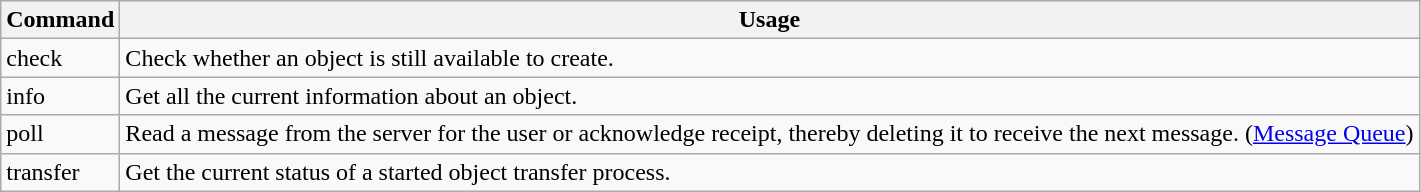<table class="wikitable">
<tr>
<th>Command</th>
<th>Usage</th>
</tr>
<tr>
<td>check</td>
<td>Check whether an object is still available to create.</td>
</tr>
<tr>
<td>info</td>
<td>Get all the current information about an object.</td>
</tr>
<tr>
<td>poll</td>
<td>Read a message from the server for the user or acknowledge receipt, thereby deleting it to receive the next message. (<a href='#'>Message Queue</a>)</td>
</tr>
<tr>
<td>transfer</td>
<td>Get the current status of a started object transfer process.</td>
</tr>
</table>
